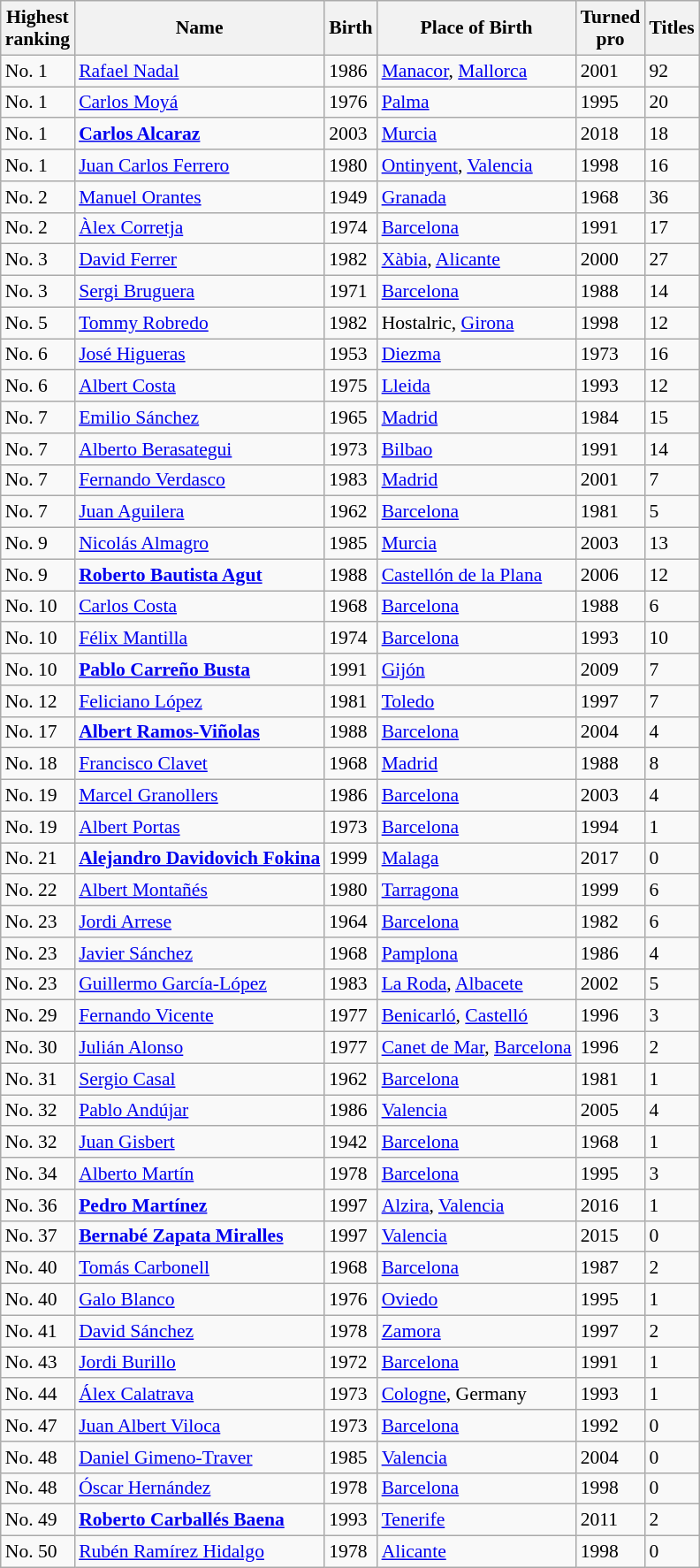<table class="sortable wikitable" style="font-size:90%">
<tr>
<th>Highest<br>ranking</th>
<th>Name</th>
<th>Birth</th>
<th>Place of Birth</th>
<th>Turned<br>pro</th>
<th>Titles</th>
</tr>
<tr>
<td>No. 1</td>
<td><a href='#'>Rafael Nadal</a></td>
<td>1986</td>
<td> <a href='#'>Manacor</a>, <a href='#'>Mallorca</a></td>
<td>2001</td>
<td>92</td>
</tr>
<tr ffv>
<td>No. 1</td>
<td><a href='#'>Carlos Moyá</a></td>
<td>1976</td>
<td> <a href='#'>Palma</a></td>
<td>1995</td>
<td>20</td>
</tr>
<tr>
<td>No. 1</td>
<td><strong><a href='#'>Carlos Alcaraz</a></strong></td>
<td>2003</td>
<td> <a href='#'>Murcia</a></td>
<td>2018</td>
<td>18</td>
</tr>
<tr>
<td>No. 1</td>
<td><a href='#'>Juan Carlos Ferrero</a></td>
<td>1980</td>
<td> <a href='#'>Ontinyent</a>, <a href='#'>Valencia</a></td>
<td>1998</td>
<td>16</td>
</tr>
<tr>
<td>No. 2</td>
<td><a href='#'>Manuel Orantes</a></td>
<td>1949</td>
<td> <a href='#'>Granada</a></td>
<td>1968</td>
<td>36</td>
</tr>
<tr>
<td>No. 2</td>
<td><a href='#'>Àlex Corretja</a></td>
<td>1974</td>
<td> <a href='#'>Barcelona</a></td>
<td>1991</td>
<td>17</td>
</tr>
<tr>
<td>No. 3</td>
<td><a href='#'>David Ferrer</a></td>
<td>1982</td>
<td> <a href='#'>Xàbia</a>, <a href='#'>Alicante</a></td>
<td>2000</td>
<td>27</td>
</tr>
<tr>
<td>No. 3</td>
<td><a href='#'>Sergi Bruguera</a></td>
<td>1971</td>
<td> <a href='#'>Barcelona</a></td>
<td>1988</td>
<td>14</td>
</tr>
<tr>
<td>No. 5</td>
<td><a href='#'>Tommy Robredo</a></td>
<td>1982</td>
<td> Hostalric, <a href='#'>Girona</a></td>
<td>1998</td>
<td>12</td>
</tr>
<tr>
<td>No. 6</td>
<td><a href='#'>José Higueras</a></td>
<td>1953</td>
<td> <a href='#'>Diezma</a></td>
<td>1973</td>
<td>16</td>
</tr>
<tr>
<td>No. 6</td>
<td><a href='#'>Albert Costa</a></td>
<td>1975</td>
<td> <a href='#'>Lleida</a></td>
<td>1993</td>
<td>12</td>
</tr>
<tr>
<td>No. 7</td>
<td><a href='#'>Emilio Sánchez</a></td>
<td>1965</td>
<td> <a href='#'>Madrid</a></td>
<td>1984</td>
<td>15</td>
</tr>
<tr>
<td>No. 7</td>
<td><a href='#'>Alberto Berasategui</a></td>
<td>1973</td>
<td> <a href='#'>Bilbao</a></td>
<td>1991</td>
<td>14</td>
</tr>
<tr>
<td>No. 7</td>
<td><a href='#'>Fernando Verdasco</a></td>
<td>1983</td>
<td> <a href='#'>Madrid</a></td>
<td>2001</td>
<td>7</td>
</tr>
<tr>
<td>No. 7</td>
<td><a href='#'>Juan Aguilera</a></td>
<td>1962</td>
<td> <a href='#'>Barcelona</a></td>
<td>1981</td>
<td>5</td>
</tr>
<tr>
<td>No. 9</td>
<td><a href='#'>Nicolás Almagro</a></td>
<td>1985</td>
<td> <a href='#'>Murcia</a></td>
<td>2003</td>
<td>13</td>
</tr>
<tr>
<td>No. 9</td>
<td><strong><a href='#'>Roberto Bautista Agut</a></strong></td>
<td>1988</td>
<td> <a href='#'>Castellón de la Plana</a></td>
<td>2006</td>
<td>12</td>
</tr>
<tr>
<td>No. 10</td>
<td><a href='#'>Carlos Costa</a></td>
<td>1968</td>
<td> <a href='#'>Barcelona</a></td>
<td>1988</td>
<td>6</td>
</tr>
<tr>
<td>No. 10</td>
<td><a href='#'>Félix Mantilla</a></td>
<td>1974</td>
<td> <a href='#'>Barcelona</a></td>
<td>1993</td>
<td>10</td>
</tr>
<tr>
<td>No. 10</td>
<td><strong><a href='#'>Pablo Carreño Busta</a></strong></td>
<td>1991</td>
<td>  <a href='#'>Gijón</a></td>
<td>2009</td>
<td>7</td>
</tr>
<tr>
<td>No. 12</td>
<td><a href='#'>Feliciano López</a></td>
<td>1981</td>
<td> <a href='#'>Toledo</a></td>
<td>1997</td>
<td>7</td>
</tr>
<tr>
<td>No. 17</td>
<td><strong><a href='#'>Albert Ramos-Viñolas</a></strong></td>
<td>1988</td>
<td> <a href='#'>Barcelona</a></td>
<td>2004</td>
<td>4</td>
</tr>
<tr>
<td>No. 18</td>
<td><a href='#'>Francisco Clavet</a></td>
<td>1968</td>
<td> <a href='#'>Madrid</a></td>
<td>1988</td>
<td>8</td>
</tr>
<tr>
<td>No. 19</td>
<td><a href='#'>Marcel Granollers</a></td>
<td>1986</td>
<td> <a href='#'>Barcelona</a></td>
<td>2003</td>
<td>4</td>
</tr>
<tr>
<td>No. 19</td>
<td><a href='#'>Albert Portas</a></td>
<td>1973</td>
<td> <a href='#'>Barcelona</a></td>
<td>1994</td>
<td>1</td>
</tr>
<tr>
<td>No. 21</td>
<td><strong><a href='#'>Alejandro Davidovich Fokina</a></strong></td>
<td>1999</td>
<td> <a href='#'>Malaga</a></td>
<td>2017</td>
<td>0</td>
</tr>
<tr>
<td>No. 22</td>
<td><a href='#'>Albert Montañés</a></td>
<td>1980</td>
<td> <a href='#'>Tarragona</a></td>
<td>1999</td>
<td>6</td>
</tr>
<tr>
<td>No. 23</td>
<td><a href='#'>Jordi Arrese</a></td>
<td>1964</td>
<td> <a href='#'>Barcelona</a></td>
<td>1982</td>
<td>6</td>
</tr>
<tr>
<td>No. 23</td>
<td><a href='#'>Javier Sánchez</a></td>
<td>1968</td>
<td> <a href='#'>Pamplona</a></td>
<td>1986</td>
<td>4</td>
</tr>
<tr>
<td>No. 23</td>
<td><a href='#'>Guillermo García-López</a></td>
<td>1983</td>
<td> <a href='#'>La Roda</a>, <a href='#'>Albacete</a></td>
<td>2002</td>
<td>5</td>
</tr>
<tr>
<td>No. 29</td>
<td><a href='#'>Fernando Vicente</a></td>
<td>1977</td>
<td> <a href='#'>Benicarló</a>, <a href='#'>Castelló</a></td>
<td>1996</td>
<td>3</td>
</tr>
<tr>
<td>No. 30</td>
<td><a href='#'>Julián Alonso</a></td>
<td>1977</td>
<td> <a href='#'>Canet de Mar</a>, <a href='#'>Barcelona</a></td>
<td>1996</td>
<td>2</td>
</tr>
<tr>
<td>No. 31</td>
<td><a href='#'>Sergio Casal</a></td>
<td>1962</td>
<td> <a href='#'>Barcelona</a></td>
<td>1981</td>
<td>1</td>
</tr>
<tr>
<td>No. 32</td>
<td><a href='#'>Pablo Andújar</a></td>
<td>1986</td>
<td> <a href='#'>Valencia</a></td>
<td>2005</td>
<td>4</td>
</tr>
<tr>
<td>No. 32</td>
<td><a href='#'>Juan Gisbert</a></td>
<td>1942</td>
<td> <a href='#'>Barcelona</a></td>
<td>1968</td>
<td>1</td>
</tr>
<tr>
<td>No. 34</td>
<td><a href='#'>Alberto Martín</a></td>
<td>1978</td>
<td> <a href='#'>Barcelona</a></td>
<td>1995</td>
<td>3</td>
</tr>
<tr>
<td>No. 36</td>
<td><strong><a href='#'>Pedro Martínez</a></strong></td>
<td>1997</td>
<td> <a href='#'>Alzira</a>, <a href='#'>Valencia</a></td>
<td>2016</td>
<td>1</td>
</tr>
<tr>
<td>No. 37</td>
<td><strong><a href='#'>Bernabé Zapata Miralles</a></strong></td>
<td>1997</td>
<td> <a href='#'>Valencia</a></td>
<td>2015</td>
<td>0</td>
</tr>
<tr>
<td>No. 40</td>
<td><a href='#'>Tomás Carbonell</a></td>
<td>1968</td>
<td> <a href='#'>Barcelona</a></td>
<td>1987</td>
<td>2</td>
</tr>
<tr>
<td>No. 40</td>
<td><a href='#'>Galo Blanco</a></td>
<td>1976</td>
<td> <a href='#'>Oviedo</a></td>
<td>1995</td>
<td>1</td>
</tr>
<tr>
<td>No. 41</td>
<td><a href='#'>David Sánchez</a></td>
<td>1978</td>
<td> <a href='#'>Zamora</a></td>
<td>1997</td>
<td>2</td>
</tr>
<tr>
<td>No. 43</td>
<td><a href='#'>Jordi Burillo</a></td>
<td>1972</td>
<td> <a href='#'>Barcelona</a></td>
<td>1991</td>
<td>1</td>
</tr>
<tr>
<td>No. 44</td>
<td><a href='#'>Álex Calatrava</a></td>
<td>1973</td>
<td> <a href='#'>Cologne</a>, Germany</td>
<td>1993</td>
<td>1</td>
</tr>
<tr>
<td>No. 47</td>
<td><a href='#'>Juan Albert Viloca</a></td>
<td>1973</td>
<td> <a href='#'>Barcelona</a></td>
<td>1992</td>
<td>0</td>
</tr>
<tr>
<td>No. 48</td>
<td><a href='#'>Daniel Gimeno-Traver</a></td>
<td>1985</td>
<td> <a href='#'>Valencia</a></td>
<td>2004</td>
<td>0</td>
</tr>
<tr>
<td>No. 48</td>
<td><a href='#'>Óscar Hernández</a></td>
<td>1978</td>
<td> <a href='#'>Barcelona</a></td>
<td>1998</td>
<td>0</td>
</tr>
<tr>
<td>No. 49</td>
<td><strong><a href='#'>Roberto Carballés Baena</a></strong></td>
<td>1993</td>
<td> <a href='#'>Tenerife</a></td>
<td>2011</td>
<td>2</td>
</tr>
<tr>
<td>No. 50</td>
<td><a href='#'>Rubén Ramírez Hidalgo</a></td>
<td>1978</td>
<td>  <a href='#'>Alicante</a></td>
<td>1998</td>
<td>0</td>
</tr>
</table>
